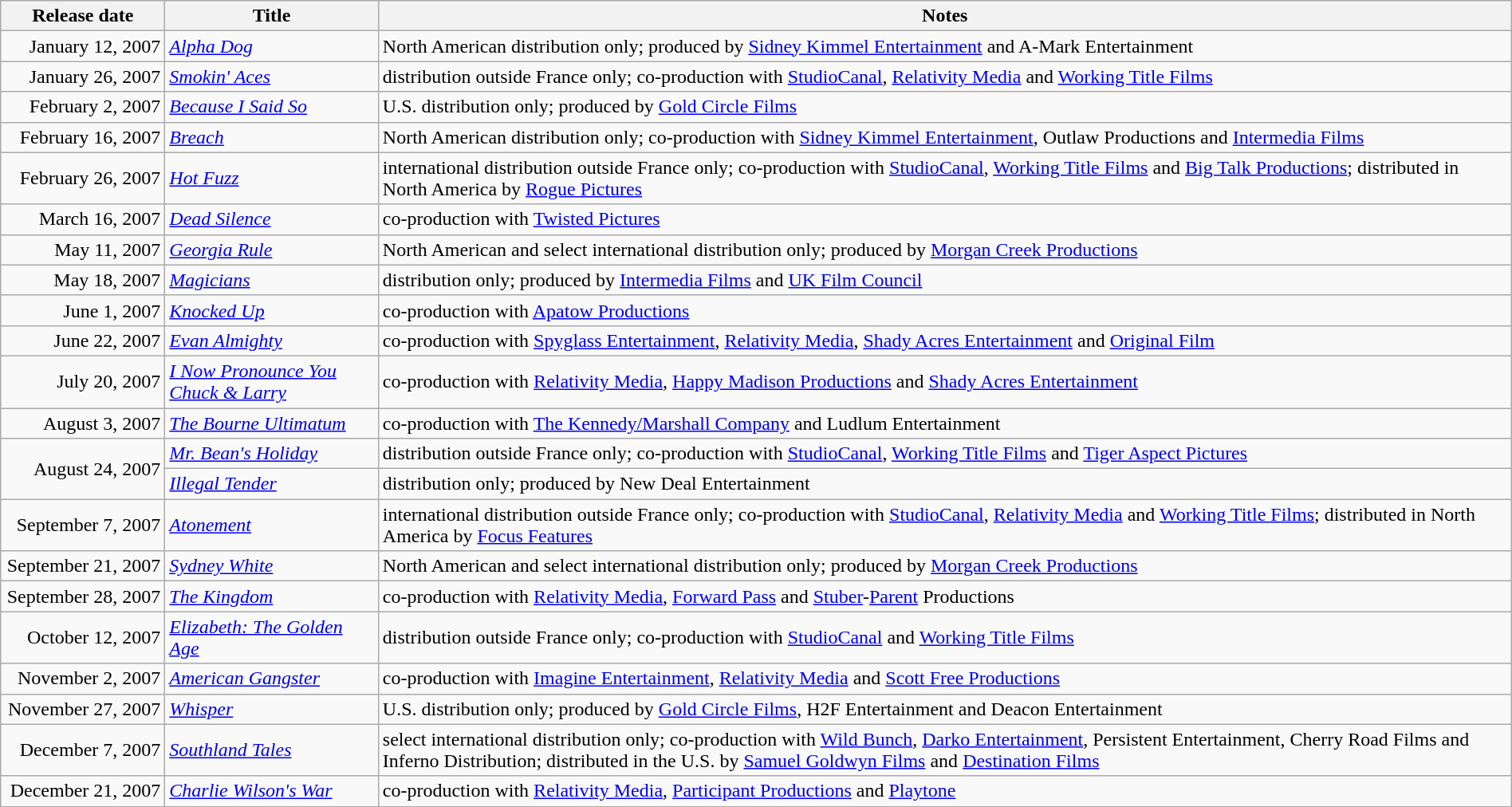<table class="wikitable sortable" style=width:100%;">
<tr>
<th scope="col" style=width:130px;">Release date</th>
<th>Title</th>
<th>Notes</th>
</tr>
<tr>
<td style="text-align:right;">January 12, 2007</td>
<td><em><a href='#'>Alpha Dog</a></em></td>
<td>North American distribution only; produced by <a href='#'>Sidney Kimmel Entertainment</a> and A-Mark Entertainment</td>
</tr>
<tr>
<td style="text-align:right;">January 26, 2007</td>
<td><em><a href='#'>Smokin' Aces</a></em></td>
<td>distribution outside France only; co-production with <a href='#'>StudioCanal</a>, <a href='#'>Relativity Media</a> and <a href='#'>Working Title Films</a></td>
</tr>
<tr>
<td style="text-align:right;">February 2, 2007</td>
<td><em><a href='#'>Because I Said So</a></em></td>
<td>U.S. distribution only; produced by <a href='#'>Gold Circle Films</a></td>
</tr>
<tr>
<td style="text-align:right;">February 16, 2007</td>
<td><em><a href='#'>Breach</a></em></td>
<td>North American distribution only; co-production with <a href='#'>Sidney Kimmel Entertainment</a>, Outlaw Productions and <a href='#'>Intermedia Films</a></td>
</tr>
<tr>
<td style="text-align:right;">February 26, 2007</td>
<td><em><a href='#'>Hot Fuzz</a></em></td>
<td>international distribution outside France only; co-production with <a href='#'>StudioCanal</a>, <a href='#'>Working Title Films</a> and <a href='#'>Big Talk Productions</a>; distributed in North America by <a href='#'>Rogue Pictures</a></td>
</tr>
<tr>
<td style="text-align:right;">March 16, 2007</td>
<td><em><a href='#'>Dead Silence</a></em></td>
<td>co-production with <a href='#'>Twisted Pictures</a></td>
</tr>
<tr>
<td style="text-align:right;">May 11, 2007</td>
<td><em><a href='#'>Georgia Rule</a></em></td>
<td>North American and select international distribution only; produced by <a href='#'>Morgan Creek Productions</a></td>
</tr>
<tr>
<td style="text-align:right;">May 18, 2007</td>
<td><em><a href='#'>Magicians</a></em></td>
<td>distribution only; produced by <a href='#'>Intermedia Films</a> and <a href='#'>UK Film Council</a></td>
</tr>
<tr>
<td style="text-align:right;">June 1, 2007</td>
<td><em><a href='#'>Knocked Up</a></em></td>
<td>co-production with <a href='#'>Apatow Productions</a></td>
</tr>
<tr>
<td style="text-align:right;">June 22, 2007</td>
<td><em><a href='#'>Evan Almighty</a></em></td>
<td>co-production with <a href='#'>Spyglass Entertainment</a>, <a href='#'>Relativity Media</a>, <a href='#'>Shady Acres Entertainment</a> and <a href='#'>Original Film</a></td>
</tr>
<tr>
<td style="text-align:right;">July 20, 2007</td>
<td><em><a href='#'>I Now Pronounce You Chuck & Larry</a></em></td>
<td>co-production with <a href='#'>Relativity Media</a>, <a href='#'>Happy Madison Productions</a> and <a href='#'>Shady Acres Entertainment</a></td>
</tr>
<tr>
<td style="text-align:right;">August 3, 2007</td>
<td><em><a href='#'>The Bourne Ultimatum</a></em></td>
<td>co-production with <a href='#'>The Kennedy/Marshall Company</a> and Ludlum Entertainment</td>
</tr>
<tr>
<td style="text-align:right;" rowspan="2">August 24, 2007</td>
<td><em><a href='#'>Mr. Bean's Holiday</a></em></td>
<td>distribution outside France only; co-production with <a href='#'>StudioCanal</a>, <a href='#'>Working Title Films</a> and <a href='#'>Tiger Aspect Pictures</a></td>
</tr>
<tr>
<td><em><a href='#'>Illegal Tender</a></em></td>
<td>distribution only; produced by New Deal Entertainment</td>
</tr>
<tr>
<td style="text-align:right;">September 7, 2007</td>
<td><em><a href='#'>Atonement</a></em></td>
<td>international distribution outside France only; co-production with <a href='#'>StudioCanal</a>, <a href='#'>Relativity Media</a> and <a href='#'>Working Title Films</a>; distributed in North America by <a href='#'>Focus Features</a></td>
</tr>
<tr>
<td style="text-align:right;">September 21, 2007</td>
<td><em><a href='#'>Sydney White</a></em></td>
<td>North American and select international distribution only; produced by <a href='#'>Morgan Creek Productions</a></td>
</tr>
<tr>
<td style="text-align:right;">September 28, 2007</td>
<td><em><a href='#'>The Kingdom</a></em></td>
<td>co-production with <a href='#'>Relativity Media</a>, <a href='#'>Forward Pass</a> and <a href='#'>Stuber</a>-<a href='#'>Parent</a> Productions</td>
</tr>
<tr>
<td style="text-align:right;">October 12, 2007</td>
<td><em><a href='#'>Elizabeth: The Golden Age</a></em></td>
<td>distribution outside France only; co-production with <a href='#'>StudioCanal</a> and <a href='#'>Working Title Films</a></td>
</tr>
<tr>
<td style="text-align:right;">November 2, 2007</td>
<td><em><a href='#'>American Gangster</a></em></td>
<td>co-production with <a href='#'>Imagine Entertainment</a>, <a href='#'>Relativity Media</a> and <a href='#'>Scott Free Productions</a></td>
</tr>
<tr>
<td style="text-align:right;">November 27, 2007</td>
<td><em><a href='#'>Whisper</a></em></td>
<td>U.S. distribution only; produced by <a href='#'>Gold Circle Films</a>, H2F Entertainment and Deacon Entertainment</td>
</tr>
<tr>
<td style="text-align:right;">December 7, 2007</td>
<td><em><a href='#'>Southland Tales</a></em></td>
<td>select international distribution only; co-production with <a href='#'>Wild Bunch</a>, <a href='#'>Darko Entertainment</a>, Persistent Entertainment, Cherry Road Films and Inferno Distribution; distributed in the U.S. by <a href='#'>Samuel Goldwyn Films</a> and <a href='#'>Destination Films</a></td>
</tr>
<tr>
<td style="text-align:right;">December 21, 2007</td>
<td><em><a href='#'>Charlie Wilson's War</a></em></td>
<td>co-production with <a href='#'>Relativity Media</a>, <a href='#'>Participant Productions</a> and <a href='#'>Playtone</a></td>
</tr>
<tr>
</tr>
</table>
